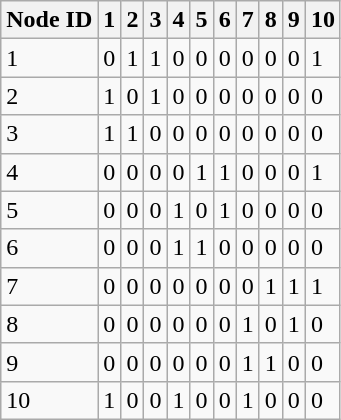<table class="wikitable">
<tr>
<th>Node ID</th>
<th>1</th>
<th>2</th>
<th>3</th>
<th>4</th>
<th>5</th>
<th>6</th>
<th>7</th>
<th>8</th>
<th>9</th>
<th>10</th>
</tr>
<tr>
<td>1</td>
<td>0</td>
<td>1</td>
<td>1</td>
<td>0</td>
<td>0</td>
<td>0</td>
<td>0</td>
<td>0</td>
<td>0</td>
<td>1</td>
</tr>
<tr>
<td>2</td>
<td>1</td>
<td>0</td>
<td>1</td>
<td>0</td>
<td>0</td>
<td>0</td>
<td>0</td>
<td>0</td>
<td>0</td>
<td>0</td>
</tr>
<tr>
<td>3</td>
<td>1</td>
<td>1</td>
<td>0</td>
<td>0</td>
<td>0</td>
<td>0</td>
<td>0</td>
<td>0</td>
<td>0</td>
<td>0</td>
</tr>
<tr>
<td>4</td>
<td>0</td>
<td>0</td>
<td>0</td>
<td>0</td>
<td>1</td>
<td>1</td>
<td>0</td>
<td>0</td>
<td>0</td>
<td>1</td>
</tr>
<tr>
<td>5</td>
<td>0</td>
<td>0</td>
<td>0</td>
<td>1</td>
<td>0</td>
<td>1</td>
<td>0</td>
<td>0</td>
<td>0</td>
<td>0</td>
</tr>
<tr>
<td>6</td>
<td>0</td>
<td>0</td>
<td>0</td>
<td>1</td>
<td>1</td>
<td>0</td>
<td>0</td>
<td>0</td>
<td>0</td>
<td>0</td>
</tr>
<tr>
<td>7</td>
<td>0</td>
<td>0</td>
<td>0</td>
<td>0</td>
<td>0</td>
<td>0</td>
<td>0</td>
<td>1</td>
<td>1</td>
<td>1</td>
</tr>
<tr>
<td>8</td>
<td>0</td>
<td>0</td>
<td>0</td>
<td>0</td>
<td>0</td>
<td>0</td>
<td>1</td>
<td>0</td>
<td>1</td>
<td>0</td>
</tr>
<tr>
<td>9</td>
<td>0</td>
<td>0</td>
<td>0</td>
<td>0</td>
<td>0</td>
<td>0</td>
<td>1</td>
<td>1</td>
<td>0</td>
<td>0</td>
</tr>
<tr>
<td>10</td>
<td>1</td>
<td>0</td>
<td>0</td>
<td>1</td>
<td>0</td>
<td>0</td>
<td>1</td>
<td>0</td>
<td>0</td>
<td>0</td>
</tr>
</table>
